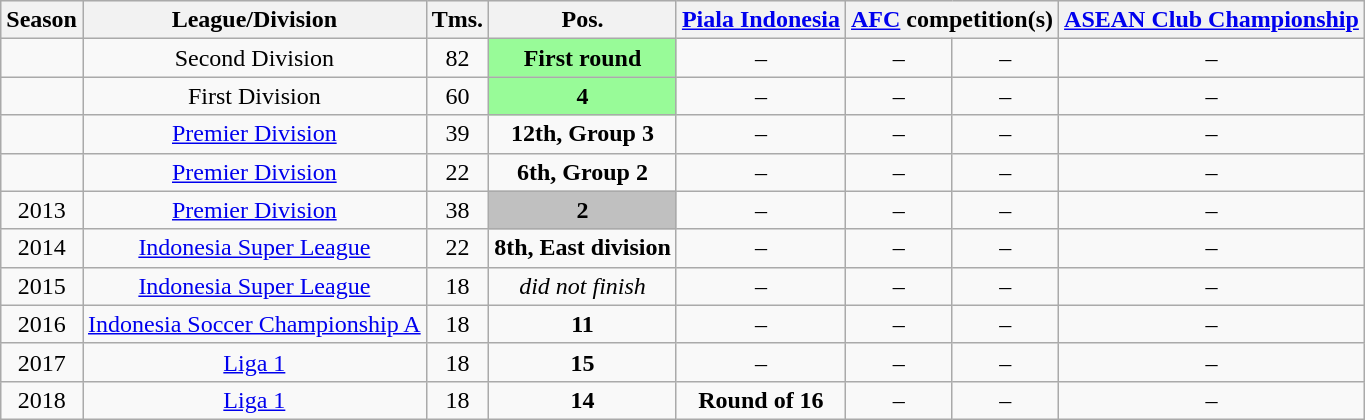<table class="wikitable" style="text-align:center">
<tr style="background:#efefef;">
<th>Season</th>
<th>League/Division</th>
<th>Tms.</th>
<th>Pos.</th>
<th><a href='#'>Piala Indonesia</a></th>
<th colspan=2><a href='#'>AFC</a> competition(s)</th>
<th colspan=2><a href='#'>ASEAN Club Championship</a></th>
</tr>
<tr>
<td></td>
<td>Second Division</td>
<td>82</td>
<td style="background: palegreen;"><strong>First round</strong></td>
<td>–</td>
<td>–</td>
<td>–</td>
<td>–</td>
</tr>
<tr>
<td></td>
<td>First Division</td>
<td>60</td>
<td style="background: palegreen;"><strong>4</strong></td>
<td>–</td>
<td>–</td>
<td>–</td>
<td>–</td>
</tr>
<tr>
<td></td>
<td><a href='#'>Premier Division</a></td>
<td>39</td>
<td><strong>12th, Group 3</strong></td>
<td>–</td>
<td>–</td>
<td>–</td>
<td>–</td>
</tr>
<tr>
<td></td>
<td><a href='#'>Premier Division</a></td>
<td>22</td>
<td><strong>6th, Group 2</strong></td>
<td>–</td>
<td>–</td>
<td>–</td>
<td>–</td>
</tr>
<tr>
<td>2013</td>
<td><a href='#'>Premier Division</a></td>
<td>38</td>
<td style="background: silver;"><strong>2</strong></td>
<td>–</td>
<td>–</td>
<td>–</td>
<td>–</td>
</tr>
<tr>
<td>2014</td>
<td><a href='#'>Indonesia Super League</a></td>
<td>22</td>
<td><strong>8th, East division</strong></td>
<td>–</td>
<td>–</td>
<td>–</td>
<td>–</td>
</tr>
<tr>
<td>2015</td>
<td><a href='#'>Indonesia Super League</a></td>
<td>18</td>
<td><em>did not finish</em></td>
<td>–</td>
<td>–</td>
<td>–</td>
<td>–</td>
</tr>
<tr>
<td>2016</td>
<td><a href='#'>Indonesia Soccer Championship A</a></td>
<td>18</td>
<td><strong>11</strong></td>
<td>–</td>
<td>–</td>
<td>–</td>
<td>–</td>
</tr>
<tr>
<td>2017</td>
<td><a href='#'>Liga 1</a></td>
<td>18</td>
<td><strong>15</strong></td>
<td>–</td>
<td>–</td>
<td>–</td>
<td>–</td>
</tr>
<tr>
<td>2018</td>
<td><a href='#'>Liga 1</a></td>
<td>18</td>
<td><strong>14</strong></td>
<td><strong>Round of 16</strong></td>
<td>–</td>
<td>–</td>
<td>–</td>
</tr>
</table>
